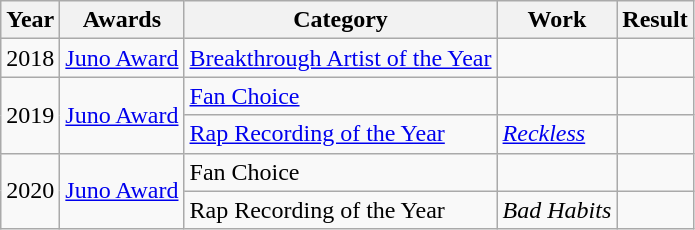<table class="wikitable">
<tr>
<th>Year</th>
<th>Awards</th>
<th>Category</th>
<th>Work</th>
<th>Result</th>
</tr>
<tr>
<td>2018</td>
<td><a href='#'>Juno Award</a></td>
<td><a href='#'>Breakthrough Artist of the Year</a></td>
<td></td>
<td></td>
</tr>
<tr>
<td rowspan=2>2019</td>
<td rowspan=2><a href='#'>Juno Award</a></td>
<td><a href='#'>Fan Choice</a></td>
<td></td>
<td></td>
</tr>
<tr>
<td><a href='#'>Rap Recording of the Year</a></td>
<td><em><a href='#'>Reckless</a></em></td>
<td></td>
</tr>
<tr>
<td rowspan=2>2020</td>
<td rowspan=2><a href='#'>Juno Award</a></td>
<td>Fan Choice</td>
<td></td>
<td></td>
</tr>
<tr>
<td>Rap Recording of the Year</td>
<td><em>Bad Habits</em></td>
<td></td>
</tr>
</table>
